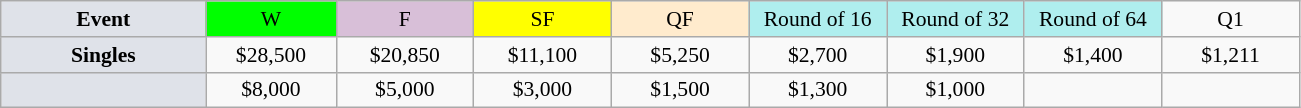<table class=wikitable style=font-size:90%;text-align:center>
<tr>
<td style="width:130px; background:#dfe2e9;"><strong>Event</strong></td>
<td style="width:80px; background:lime;">W</td>
<td style="width:85px; background:thistle;">F</td>
<td style="width:85px; background:#ff0;">SF</td>
<td style="width:85px; background:#ffebcd;">QF</td>
<td style="width:85px; background:#afeeee;">Round of 16</td>
<td style="width:85px; background:#afeeee;">Round of 32</td>
<td style="width:85px; background:#afeeee;">Round of 64</td>
<td style="width:85px;">Q1</td>
</tr>
<tr>
<td style="background:#dfe2e9;"><strong>Singles</strong></td>
<td>$28,500</td>
<td>$20,850</td>
<td>$11,100</td>
<td>$5,250</td>
<td>$2,700</td>
<td>$1,900</td>
<td>$1,400</td>
<td>$1,211</td>
</tr>
<tr>
<td style="background:#dfe2e9;"><strong></strong></td>
<td>$8,000</td>
<td>$5,000</td>
<td>$3,000</td>
<td>$1,500</td>
<td>$1,300</td>
<td>$1,000</td>
<td></td>
<td></td>
</tr>
</table>
